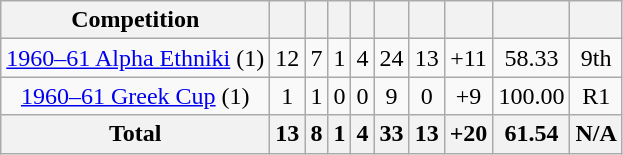<table class="wikitable" style="text-align:center">
<tr>
<th>Competition</th>
<th></th>
<th></th>
<th></th>
<th></th>
<th></th>
<th></th>
<th></th>
<th></th>
<th></th>
</tr>
<tr>
<td><a href='#'>1960–61 Alpha Ethniki</a> (1)</td>
<td>12</td>
<td>7</td>
<td>1</td>
<td>4</td>
<td>24</td>
<td>13</td>
<td>+11</td>
<td>58.33</td>
<td>9th</td>
</tr>
<tr>
<td><a href='#'>1960–61 Greek Cup</a> (1)</td>
<td>1</td>
<td>1</td>
<td>0</td>
<td>0</td>
<td>9</td>
<td>0</td>
<td>+9</td>
<td>100.00</td>
<td>R1</td>
</tr>
<tr>
<th>Total</th>
<th>13</th>
<th>8</th>
<th>1</th>
<th>4</th>
<th>33</th>
<th>13</th>
<th>+20</th>
<th>61.54</th>
<th>N/A</th>
</tr>
</table>
